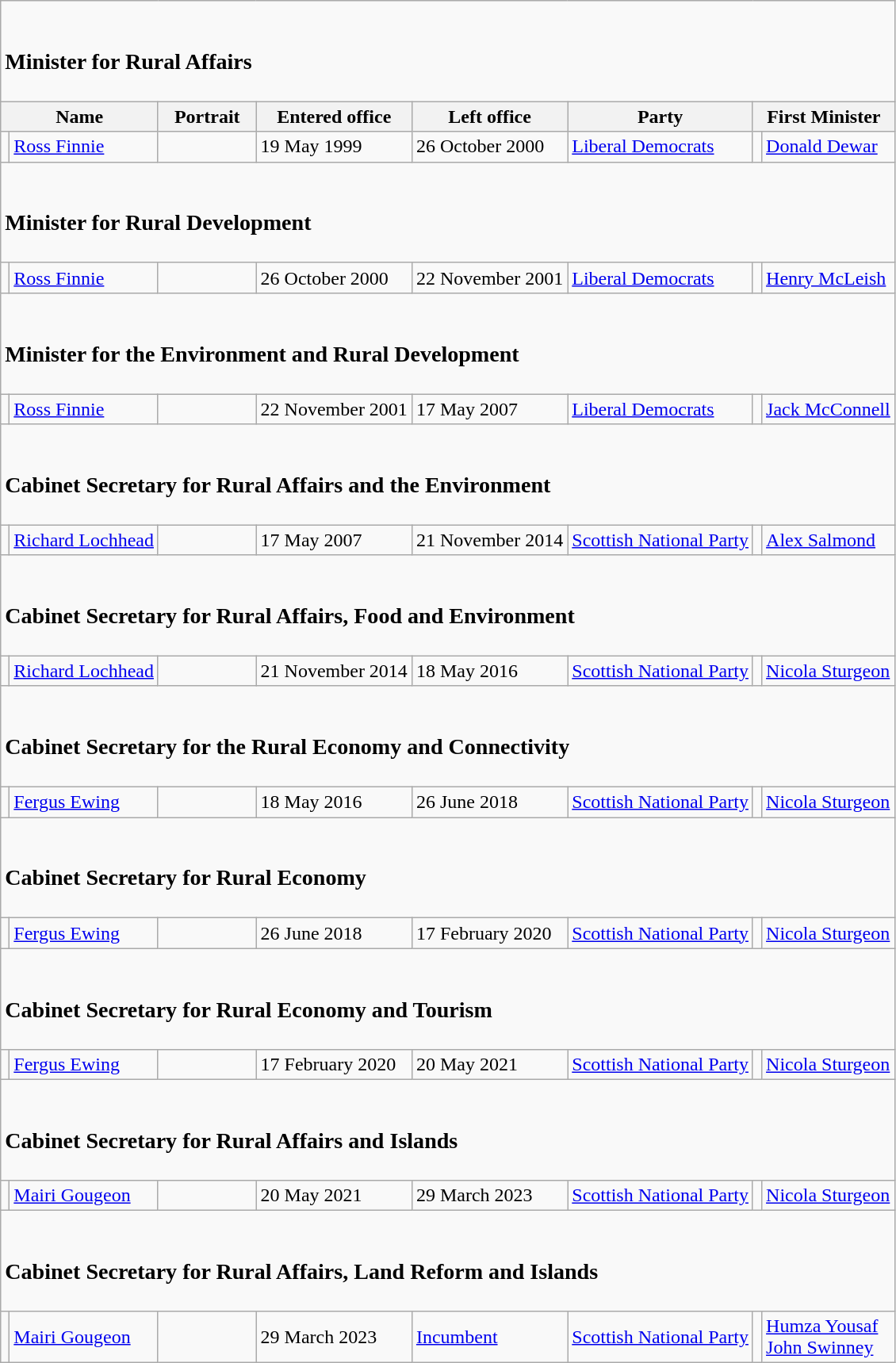<table class="wikitable" style="margin: 0 0 0 1em; background: #f9f9f9; border: 1px #aaaaaa solid; border-collapse: collapse; ">
<tr>
<td colspan="8"><br><h3>Minister for Rural Affairs</h3></td>
</tr>
<tr>
<th colspan="2">Name</th>
<th width=75>Portrait</th>
<th>Entered office</th>
<th>Left office</th>
<th>Party</th>
<th colspan=2>First Minister</th>
</tr>
<tr>
<td></td>
<td><a href='#'>Ross Finnie</a></td>
<td></td>
<td>19 May 1999</td>
<td>26 October 2000</td>
<td><a href='#'>Liberal Democrats</a></td>
<td></td>
<td><a href='#'>Donald Dewar</a></td>
</tr>
<tr>
<td colspan="8"><br><h3>Minister for Rural Development</h3></td>
</tr>
<tr>
<td></td>
<td><a href='#'>Ross Finnie</a></td>
<td></td>
<td>26 October 2000</td>
<td>22 November 2001</td>
<td><a href='#'>Liberal Democrats</a></td>
<td></td>
<td><a href='#'>Henry McLeish</a></td>
</tr>
<tr>
<td colspan="8"><br><h3>Minister for the Environment and Rural Development</h3></td>
</tr>
<tr>
<td></td>
<td><a href='#'>Ross Finnie</a></td>
<td></td>
<td>22 November 2001</td>
<td>17 May 2007</td>
<td><a href='#'>Liberal Democrats</a></td>
<td></td>
<td><a href='#'>Jack McConnell</a></td>
</tr>
<tr>
<td colspan="8"><br><h3>Cabinet Secretary for Rural Affairs and the Environment</h3></td>
</tr>
<tr>
<td></td>
<td><a href='#'>Richard Lochhead</a></td>
<td></td>
<td>17 May 2007</td>
<td>21 November 2014</td>
<td><a href='#'>Scottish National Party</a></td>
<td></td>
<td><a href='#'>Alex Salmond</a></td>
</tr>
<tr>
<td colspan="8"><br><h3>Cabinet Secretary for Rural Affairs, Food and Environment</h3></td>
</tr>
<tr>
<td></td>
<td><a href='#'>Richard Lochhead</a></td>
<td></td>
<td>21 November 2014</td>
<td>18 May 2016</td>
<td><a href='#'>Scottish National Party</a></td>
<td></td>
<td><a href='#'>Nicola Sturgeon</a></td>
</tr>
<tr>
<td colspan="8"><br><h3>Cabinet Secretary for the Rural Economy and Connectivity</h3></td>
</tr>
<tr>
<td></td>
<td><a href='#'>Fergus Ewing</a></td>
<td></td>
<td>18 May 2016</td>
<td>26 June 2018</td>
<td><a href='#'>Scottish National Party</a></td>
<td></td>
<td><a href='#'>Nicola Sturgeon</a></td>
</tr>
<tr>
<td colspan="8"><br><h3>Cabinet Secretary for Rural Economy</h3></td>
</tr>
<tr>
<td></td>
<td><a href='#'>Fergus Ewing</a></td>
<td></td>
<td>26 June 2018</td>
<td>17 February 2020</td>
<td><a href='#'>Scottish National Party</a></td>
<td></td>
<td><a href='#'>Nicola Sturgeon</a></td>
</tr>
<tr>
<td colspan="8"><br><h3>Cabinet Secretary for Rural Economy and Tourism</h3></td>
</tr>
<tr>
<td></td>
<td><a href='#'>Fergus Ewing</a></td>
<td></td>
<td>17 February 2020</td>
<td>20 May 2021</td>
<td><a href='#'>Scottish National Party</a></td>
<td></td>
<td><a href='#'>Nicola Sturgeon</a></td>
</tr>
<tr>
<td colspan="8"><br><h3>Cabinet Secretary for Rural Affairs and Islands</h3></td>
</tr>
<tr>
<td></td>
<td><a href='#'>Mairi Gougeon</a></td>
<td></td>
<td>20 May 2021</td>
<td>29 March 2023</td>
<td><a href='#'>Scottish National Party</a></td>
<td></td>
<td><a href='#'>Nicola Sturgeon</a></td>
</tr>
<tr>
<td colspan="8"><br><h3>Cabinet Secretary for Rural Affairs, Land Reform and Islands</h3></td>
</tr>
<tr>
<td></td>
<td><a href='#'>Mairi Gougeon</a></td>
<td></td>
<td>29 March 2023</td>
<td><a href='#'>Incumbent</a></td>
<td><a href='#'>Scottish National Party</a></td>
<td></td>
<td><a href='#'>Humza Yousaf</a><br> <a href='#'>John Swinney</a></td>
</tr>
</table>
